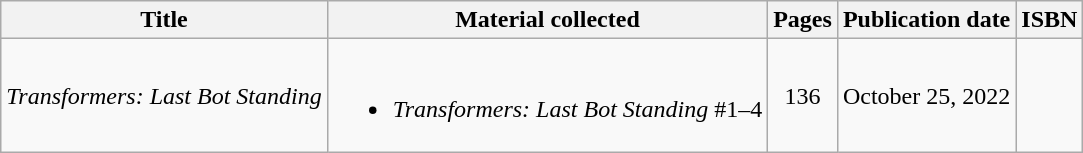<table class="wikitable" style="text-align: center;">
<tr>
<th>Title</th>
<th>Material collected</th>
<th>Pages</th>
<th>Publication date</th>
<th>ISBN</th>
</tr>
<tr>
<td align="left"><em>Transformers: Last Bot Standing</em></td>
<td><br><ul><li><em>Transformers: Last Bot Standing</em> #1–4</li></ul></td>
<td>136</td>
<td>October 25, 2022</td>
<td></td>
</tr>
</table>
